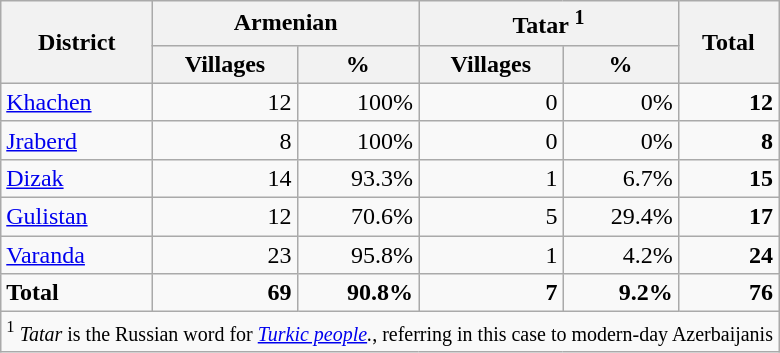<table class="wikitable">
<tr>
<th rowspan="2">District</th>
<th colspan="2">Armenian</th>
<th colspan="2">Tatar <sup>1</sup></th>
<th rowspan="2">Total</th>
</tr>
<tr bgcolor="#e0e0e0">
<th>Villages</th>
<th>%</th>
<th>Villages</th>
<th>%</th>
</tr>
<tr>
<td><a href='#'>Khachen</a></td>
<td align="right">12</td>
<td align="right">100%</td>
<td align="right">0</td>
<td align="right">0%</td>
<td align="right"><strong>12</strong></td>
</tr>
<tr>
<td><a href='#'>Jraberd</a></td>
<td align="right">8</td>
<td align="right">100%</td>
<td align="right">0</td>
<td align="right">0%</td>
<td align="right"><strong>8</strong></td>
</tr>
<tr>
<td><a href='#'>Dizak</a></td>
<td align="right">14</td>
<td align="right">93.3%</td>
<td align="right">1</td>
<td align="right">6.7%</td>
<td align="right"><strong>15</strong></td>
</tr>
<tr>
<td><a href='#'>Gulistan</a></td>
<td align="right">12</td>
<td align="right">70.6%</td>
<td align="right">5</td>
<td align="right">29.4%</td>
<td align="right"><strong>17</strong></td>
</tr>
<tr>
<td><a href='#'>Varanda</a></td>
<td align="right">23</td>
<td align="right">95.8%</td>
<td align="right">1</td>
<td align="right">4.2%</td>
<td align="right"><strong>24</strong></td>
</tr>
<tr>
<td><strong>Total</strong></td>
<td align="right"><strong>69</strong></td>
<td align="right"><strong>90.8%</strong></td>
<td align="right"><strong>7</strong></td>
<td align="right"><strong>9.2%</strong></td>
<td align="right"><strong>76</strong></td>
</tr>
<tr>
<td colspan="6"><small><sup>1</sup> <em>Tatar</em> is the Russian word for <em><a href='#'>Turkic people</a>.</em>, referring in this case to modern-day Azerbaijanis</small></td>
</tr>
</table>
